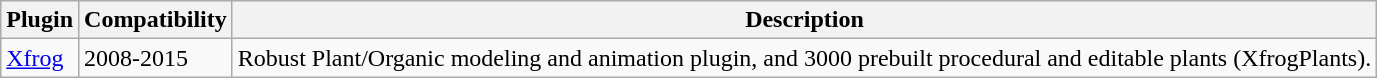<table class="wikitable">
<tr>
<th>Plugin</th>
<th>Compatibility</th>
<th>Description</th>
</tr>
<tr>
<td><a href='#'>Xfrog</a></td>
<td>2008-2015</td>
<td>Robust Plant/Organic modeling and animation plugin, and 3000 prebuilt procedural and editable plants (XfrogPlants).</td>
</tr>
</table>
